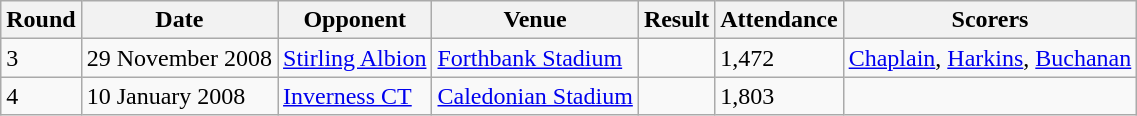<table Class="wikitable">
<tr>
<th>Round</th>
<th>Date</th>
<th>Opponent</th>
<th>Venue</th>
<th>Result</th>
<th>Attendance</th>
<th>Scorers</th>
</tr>
<tr>
<td>3</td>
<td>29 November 2008</td>
<td><a href='#'>Stirling Albion</a></td>
<td><a href='#'>Forthbank Stadium</a></td>
<td></td>
<td>1,472</td>
<td><a href='#'>Chaplain</a>, <a href='#'>Harkins</a>, <a href='#'>Buchanan</a></td>
</tr>
<tr>
<td>4</td>
<td>10 January 2008</td>
<td><a href='#'>Inverness CT</a></td>
<td><a href='#'>Caledonian Stadium</a></td>
<td></td>
<td>1,803</td>
<td></td>
</tr>
</table>
